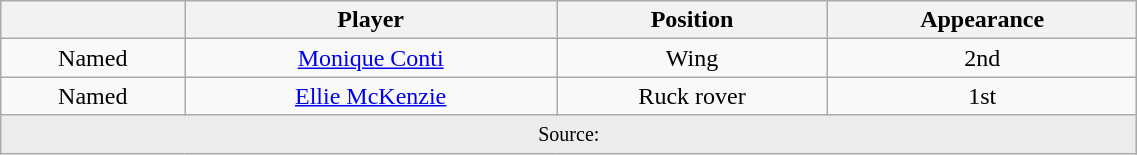<table class="wikitable" style="text-align:center; font-size:100%; width:60%;">
<tr>
<th></th>
<th>Player</th>
<th>Position</th>
<th>Appearance</th>
</tr>
<tr>
<td>Named</td>
<td><a href='#'>Monique Conti</a></td>
<td>Wing</td>
<td>2nd</td>
</tr>
<tr>
<td>Named</td>
<td><a href='#'>Ellie McKenzie</a></td>
<td>Ruck rover</td>
<td>1st</td>
</tr>
<tr>
<td colspan="4" style="text-align: center; background: #ececec;"><small>Source:</small></td>
</tr>
</table>
